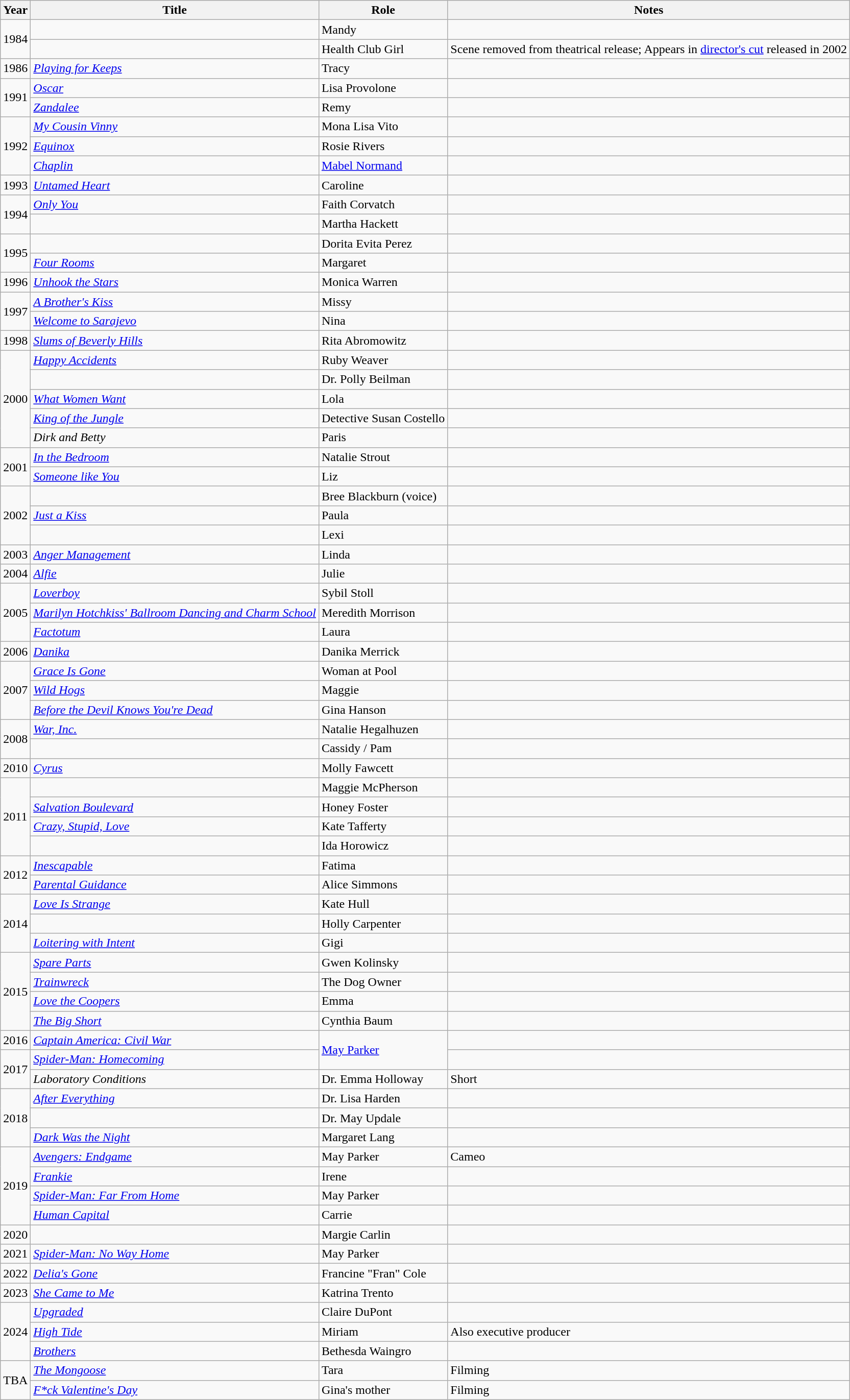<table class="wikitable sortable">
<tr>
<th>Year</th>
<th>Title</th>
<th>Role</th>
<th class="unsortable">Notes</th>
</tr>
<tr>
<td rowspan="2">1984</td>
<td><em></em></td>
<td>Mandy</td>
<td></td>
</tr>
<tr>
<td><em></em></td>
<td>Health Club Girl</td>
<td>Scene removed from theatrical release; Appears in <a href='#'>director's cut</a> released in 2002</td>
</tr>
<tr>
<td>1986</td>
<td><em><a href='#'>Playing for Keeps</a></em></td>
<td>Tracy</td>
<td></td>
</tr>
<tr>
<td rowspan="2">1991</td>
<td><em><a href='#'>Oscar</a></em></td>
<td>Lisa Provolone</td>
<td></td>
</tr>
<tr>
<td><em><a href='#'>Zandalee</a></em></td>
<td>Remy</td>
<td></td>
</tr>
<tr>
<td rowspan="3">1992</td>
<td><em><a href='#'>My Cousin Vinny</a></em></td>
<td>Mona Lisa Vito</td>
<td></td>
</tr>
<tr>
<td><em><a href='#'>Equinox</a></em></td>
<td>Rosie Rivers</td>
<td></td>
</tr>
<tr>
<td><em><a href='#'>Chaplin</a></em></td>
<td><a href='#'>Mabel Normand</a></td>
<td></td>
</tr>
<tr>
<td>1993</td>
<td><em><a href='#'>Untamed Heart</a></em></td>
<td>Caroline</td>
<td></td>
</tr>
<tr>
<td rowspan="2">1994</td>
<td><em><a href='#'>Only You</a></em></td>
<td>Faith Corvatch</td>
<td></td>
</tr>
<tr>
<td><em></em></td>
<td>Martha Hackett</td>
<td></td>
</tr>
<tr>
<td rowspan="2">1995</td>
<td><em></em></td>
<td>Dorita Evita Perez</td>
<td></td>
</tr>
<tr>
<td><em><a href='#'>Four Rooms</a></em></td>
<td>Margaret</td>
<td></td>
</tr>
<tr>
<td>1996</td>
<td><em><a href='#'>Unhook the Stars</a></em></td>
<td>Monica Warren</td>
<td></td>
</tr>
<tr>
<td rowspan="2">1997</td>
<td><em><a href='#'>A Brother's Kiss</a></em></td>
<td>Missy</td>
<td></td>
</tr>
<tr>
<td><em><a href='#'>Welcome to Sarajevo</a></em></td>
<td>Nina</td>
<td></td>
</tr>
<tr>
<td>1998</td>
<td><em><a href='#'>Slums of Beverly Hills</a></em></td>
<td>Rita Abromowitz</td>
<td></td>
</tr>
<tr>
<td rowspan="5">2000</td>
<td><em><a href='#'>Happy Accidents</a></em></td>
<td>Ruby Weaver</td>
<td></td>
</tr>
<tr>
<td><em></em></td>
<td>Dr. Polly Beilman</td>
<td></td>
</tr>
<tr>
<td><em><a href='#'>What Women Want</a></em></td>
<td>Lola</td>
<td></td>
</tr>
<tr>
<td><em><a href='#'>King of the Jungle</a></em></td>
<td>Detective Susan Costello</td>
<td></td>
</tr>
<tr>
<td><em>Dirk and Betty</em></td>
<td>Paris</td>
<td></td>
</tr>
<tr>
<td rowspan="2">2001</td>
<td><em><a href='#'>In the Bedroom</a></em></td>
<td>Natalie Strout</td>
<td></td>
</tr>
<tr>
<td><em><a href='#'>Someone like You</a></em></td>
<td>Liz</td>
<td></td>
</tr>
<tr>
<td rowspan="3">2002</td>
<td><em></em></td>
<td>Bree Blackburn (voice)</td>
<td></td>
</tr>
<tr>
<td><em><a href='#'>Just a Kiss</a></em></td>
<td>Paula</td>
<td></td>
</tr>
<tr>
<td><em></em></td>
<td>Lexi</td>
<td></td>
</tr>
<tr>
<td>2003</td>
<td><em><a href='#'>Anger Management</a></em></td>
<td>Linda</td>
<td></td>
</tr>
<tr>
<td>2004</td>
<td><em><a href='#'>Alfie</a></em></td>
<td>Julie</td>
<td></td>
</tr>
<tr>
<td rowspan="3">2005</td>
<td><em><a href='#'>Loverboy</a></em></td>
<td>Sybil Stoll</td>
<td></td>
</tr>
<tr>
<td><em><a href='#'>Marilyn Hotchkiss' Ballroom Dancing and Charm School</a></em></td>
<td>Meredith Morrison</td>
<td></td>
</tr>
<tr>
<td><em><a href='#'>Factotum</a></em></td>
<td>Laura</td>
<td></td>
</tr>
<tr>
<td>2006</td>
<td><em><a href='#'>Danika</a></em></td>
<td>Danika Merrick</td>
<td></td>
</tr>
<tr>
<td rowspan="3">2007</td>
<td><em><a href='#'>Grace Is Gone</a></em></td>
<td>Woman at Pool</td>
<td></td>
</tr>
<tr>
<td><em><a href='#'>Wild Hogs</a></em></td>
<td>Maggie</td>
<td></td>
</tr>
<tr>
<td><em><a href='#'>Before the Devil Knows You're Dead</a></em></td>
<td>Gina Hanson</td>
<td></td>
</tr>
<tr>
<td rowspan="2">2008</td>
<td><em><a href='#'>War, Inc.</a></em></td>
<td>Natalie Hegalhuzen</td>
<td></td>
</tr>
<tr>
<td><em></em></td>
<td>Cassidy / Pam</td>
<td></td>
</tr>
<tr>
<td>2010</td>
<td><em><a href='#'>Cyrus</a></em></td>
<td>Molly Fawcett</td>
<td></td>
</tr>
<tr>
<td rowspan="4">2011</td>
<td><em></em></td>
<td>Maggie McPherson</td>
<td></td>
</tr>
<tr>
<td><em><a href='#'>Salvation Boulevard</a></em></td>
<td>Honey Foster</td>
<td></td>
</tr>
<tr>
<td><em><a href='#'>Crazy, Stupid, Love</a></em></td>
<td>Kate Tafferty</td>
<td></td>
</tr>
<tr>
<td><em></em></td>
<td>Ida Horowicz</td>
<td></td>
</tr>
<tr>
<td rowspan="2">2012</td>
<td><em><a href='#'>Inescapable</a></em></td>
<td>Fatima</td>
<td></td>
</tr>
<tr>
<td><em><a href='#'>Parental Guidance</a></em></td>
<td>Alice Simmons</td>
<td></td>
</tr>
<tr>
<td rowspan="3">2014</td>
<td><em><a href='#'>Love Is Strange</a></em></td>
<td>Kate Hull</td>
<td></td>
</tr>
<tr>
<td><em></em></td>
<td>Holly Carpenter</td>
<td></td>
</tr>
<tr>
<td><em><a href='#'>Loitering with Intent</a></em></td>
<td>Gigi</td>
<td></td>
</tr>
<tr>
<td rowspan="4">2015</td>
<td><em><a href='#'>Spare Parts</a></em></td>
<td>Gwen Kolinsky</td>
<td></td>
</tr>
<tr>
<td><em><a href='#'>Trainwreck</a></em></td>
<td>The Dog Owner</td>
<td></td>
</tr>
<tr>
<td><em><a href='#'>Love the Coopers</a></em></td>
<td>Emma</td>
<td></td>
</tr>
<tr>
<td><em><a href='#'>The Big Short</a></em></td>
<td>Cynthia Baum</td>
<td></td>
</tr>
<tr>
<td>2016</td>
<td><em><a href='#'>Captain America: Civil War</a></em></td>
<td rowspan="2"><a href='#'>May Parker</a></td>
<td></td>
</tr>
<tr>
<td rowspan="2">2017</td>
<td><em><a href='#'>Spider-Man: Homecoming</a></em></td>
<td></td>
</tr>
<tr>
<td><em>Laboratory Conditions</em></td>
<td>Dr. Emma Holloway</td>
<td>Short</td>
</tr>
<tr>
<td rowspan="3">2018</td>
<td><em><a href='#'>After Everything</a></em></td>
<td>Dr. Lisa Harden</td>
<td></td>
</tr>
<tr>
<td><em></em></td>
<td>Dr. May Updale</td>
<td></td>
</tr>
<tr>
<td><em><a href='#'>Dark Was the Night</a></em></td>
<td>Margaret Lang</td>
<td></td>
</tr>
<tr>
<td rowspan="4">2019</td>
<td><em><a href='#'>Avengers: Endgame</a></em></td>
<td>May Parker</td>
<td>Cameo</td>
</tr>
<tr>
<td><em><a href='#'>Frankie</a></em></td>
<td>Irene</td>
<td></td>
</tr>
<tr>
<td><em><a href='#'>Spider-Man: Far From Home</a></em></td>
<td>May Parker</td>
<td></td>
</tr>
<tr>
<td><em><a href='#'>Human Capital</a></em></td>
<td>Carrie</td>
<td></td>
</tr>
<tr>
<td>2020</td>
<td><em></em></td>
<td>Margie Carlin</td>
<td></td>
</tr>
<tr>
<td>2021</td>
<td><em><a href='#'>Spider-Man: No Way Home</a></em></td>
<td>May Parker</td>
<td></td>
</tr>
<tr>
<td>2022</td>
<td><em><a href='#'>Delia's Gone</a></em></td>
<td>Francine "Fran" Cole</td>
<td></td>
</tr>
<tr>
<td>2023</td>
<td><em><a href='#'>She Came to Me</a></em></td>
<td>Katrina Trento</td>
<td></td>
</tr>
<tr>
<td rowspan="3">2024</td>
<td><em><a href='#'>Upgraded</a></em></td>
<td>Claire DuPont</td>
<td></td>
</tr>
<tr>
<td><em><a href='#'>High Tide</a></em></td>
<td>Miriam</td>
<td>Also executive producer</td>
</tr>
<tr>
<td><em><a href='#'>Brothers</a></em></td>
<td>Bethesda Waingro</td>
<td></td>
</tr>
<tr>
<td rowspan="2">TBA</td>
<td><em><a href='#'>The Mongoose</a></em></td>
<td>Tara</td>
<td>Filming</td>
</tr>
<tr>
<td><em><a href='#'>F*ck Valentine's Day</a></em></td>
<td>Gina's mother</td>
<td>Filming</td>
</tr>
</table>
